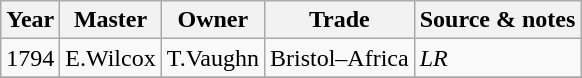<table class=" wikitable">
<tr>
<th>Year</th>
<th>Master</th>
<th>Owner</th>
<th>Trade</th>
<th>Source & notes</th>
</tr>
<tr>
<td>1794</td>
<td>E.Wilcox</td>
<td>T.Vaughn</td>
<td>Bristol–Africa</td>
<td><em>LR</em></td>
</tr>
<tr>
</tr>
</table>
